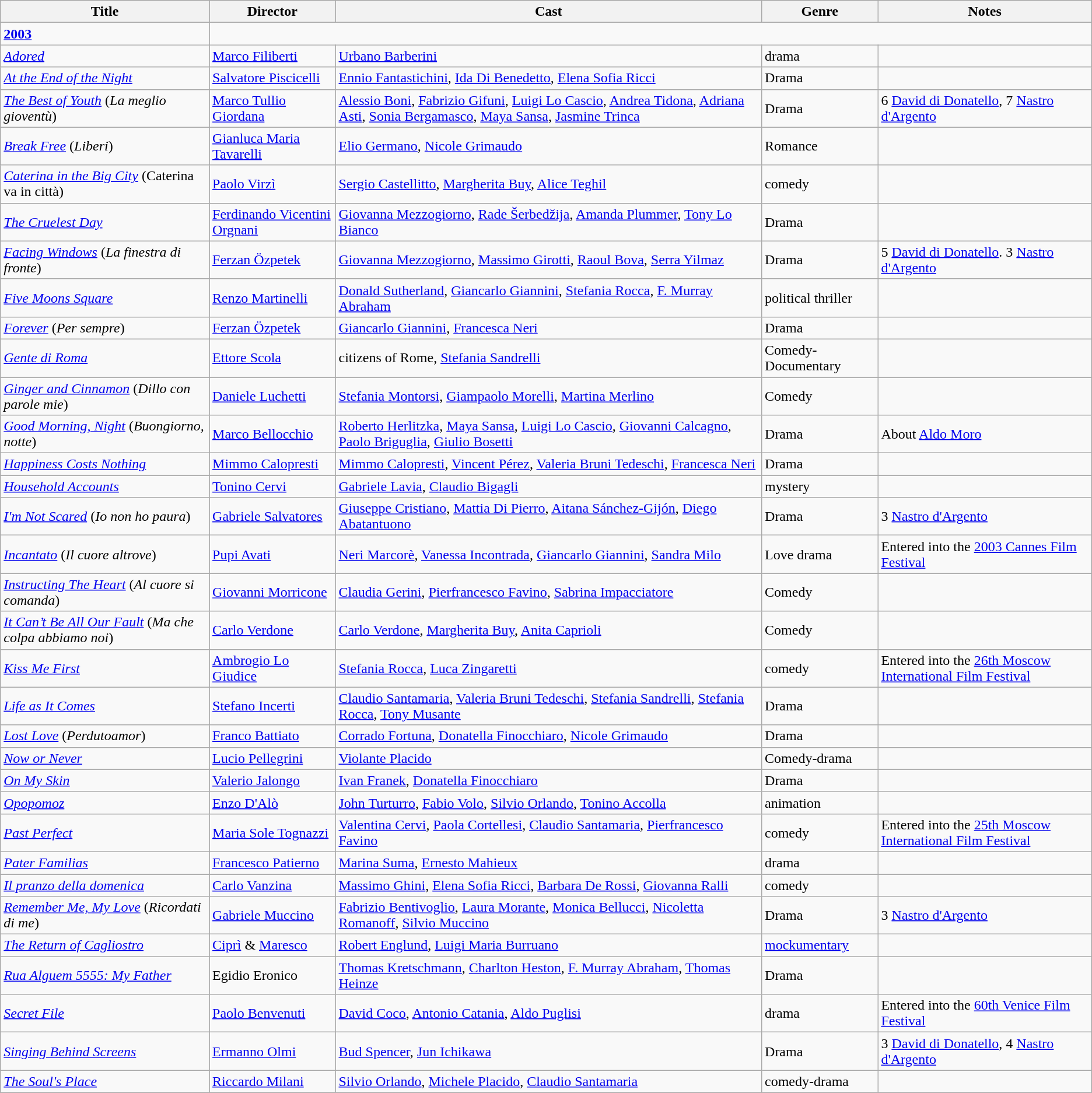<table class="wikitable">
<tr>
<th>Title</th>
<th>Director</th>
<th>Cast</th>
<th>Genre</th>
<th>Notes</th>
</tr>
<tr>
<td><strong><a href='#'>2003</a></strong></td>
</tr>
<tr>
<td><em><a href='#'>Adored</a></em></td>
<td><a href='#'>Marco Filiberti</a></td>
<td><a href='#'>Urbano Barberini</a></td>
<td>drama</td>
<td></td>
</tr>
<tr>
<td><em><a href='#'>At the End of the Night</a></em></td>
<td><a href='#'>Salvatore Piscicelli</a></td>
<td><a href='#'>Ennio Fantastichini</a>, <a href='#'>Ida Di Benedetto</a>, <a href='#'>Elena Sofia Ricci</a></td>
<td>Drama</td>
<td></td>
</tr>
<tr>
<td><em><a href='#'>The Best of Youth</a></em> (<em>La meglio gioventù</em>)</td>
<td><a href='#'>Marco Tullio Giordana</a></td>
<td><a href='#'>Alessio Boni</a>, <a href='#'>Fabrizio Gifuni</a>, <a href='#'>Luigi Lo Cascio</a>, <a href='#'>Andrea Tidona</a>, <a href='#'>Adriana Asti</a>, <a href='#'>Sonia Bergamasco</a>, <a href='#'>Maya Sansa</a>, <a href='#'>Jasmine Trinca</a></td>
<td>Drama</td>
<td>6 <a href='#'>David di Donatello</a>, 7 <a href='#'>Nastro d'Argento</a></td>
</tr>
<tr>
<td><em><a href='#'>Break Free</a></em> (<em>Liberi</em>)</td>
<td><a href='#'>Gianluca Maria Tavarelli</a></td>
<td><a href='#'>Elio Germano</a>, <a href='#'>Nicole Grimaudo</a></td>
<td>Romance</td>
<td></td>
</tr>
<tr>
<td><em><a href='#'>Caterina in the Big City</a></em> (Caterina va in città)</td>
<td><a href='#'>Paolo Virzì</a></td>
<td><a href='#'>Sergio Castellitto</a>, <a href='#'>Margherita Buy</a>, <a href='#'>Alice Teghil</a></td>
<td>comedy</td>
<td></td>
</tr>
<tr>
<td><em><a href='#'>The Cruelest Day</a></em></td>
<td><a href='#'>Ferdinando Vicentini Orgnani</a></td>
<td><a href='#'>Giovanna Mezzogiorno</a>, <a href='#'>Rade Šerbedžija</a>, <a href='#'>Amanda Plummer</a>, <a href='#'>Tony Lo Bianco</a></td>
<td>Drama</td>
<td></td>
</tr>
<tr>
<td><em><a href='#'>Facing Windows</a></em> (<em>La finestra di fronte</em>)</td>
<td><a href='#'>Ferzan Özpetek</a></td>
<td><a href='#'>Giovanna Mezzogiorno</a>, <a href='#'>Massimo Girotti</a>, <a href='#'>Raoul Bova</a>, <a href='#'>Serra Yilmaz</a></td>
<td>Drama</td>
<td>5 <a href='#'>David di Donatello</a>. 3 <a href='#'>Nastro d'Argento</a></td>
</tr>
<tr>
<td><em><a href='#'>Five Moons Square</a></em></td>
<td><a href='#'>Renzo Martinelli</a></td>
<td><a href='#'>Donald Sutherland</a>, <a href='#'>Giancarlo Giannini</a>, <a href='#'>Stefania Rocca</a>, <a href='#'>F. Murray Abraham</a></td>
<td>political thriller</td>
<td></td>
</tr>
<tr>
<td><em><a href='#'>Forever</a></em> (<em>Per sempre</em>)</td>
<td><a href='#'>Ferzan Özpetek</a></td>
<td><a href='#'>Giancarlo Giannini</a>, <a href='#'>Francesca Neri</a></td>
<td>Drama</td>
<td></td>
</tr>
<tr>
<td><em><a href='#'>Gente di Roma</a></em></td>
<td><a href='#'>Ettore Scola</a></td>
<td>citizens of Rome, <a href='#'>Stefania Sandrelli</a></td>
<td>Comedy- Documentary</td>
<td></td>
</tr>
<tr>
<td><em><a href='#'>Ginger and Cinnamon</a></em> (<em>Dillo con parole mie</em>)</td>
<td><a href='#'>Daniele Luchetti</a></td>
<td><a href='#'>Stefania Montorsi</a>, <a href='#'>Giampaolo Morelli</a>, <a href='#'>Martina Merlino</a></td>
<td>Comedy</td>
<td></td>
</tr>
<tr>
<td><em><a href='#'>Good Morning, Night</a></em> (<em>Buongiorno, notte</em>)</td>
<td><a href='#'>Marco Bellocchio</a></td>
<td><a href='#'>Roberto Herlitzka</a>, <a href='#'>Maya Sansa</a>, <a href='#'>Luigi Lo Cascio</a>, <a href='#'>Giovanni Calcagno</a>, <a href='#'>Paolo Briguglia</a>, <a href='#'>Giulio Bosetti</a></td>
<td>Drama</td>
<td>About <a href='#'>Aldo Moro</a></td>
</tr>
<tr>
<td><em><a href='#'>Happiness Costs Nothing</a></em></td>
<td><a href='#'>Mimmo Calopresti</a></td>
<td><a href='#'>Mimmo Calopresti</a>, <a href='#'>Vincent Pérez</a>, <a href='#'>Valeria Bruni Tedeschi</a>, <a href='#'>Francesca Neri</a></td>
<td>Drama</td>
<td></td>
</tr>
<tr>
<td><em><a href='#'>Household Accounts</a></em></td>
<td><a href='#'>Tonino Cervi</a></td>
<td><a href='#'>Gabriele Lavia</a>, <a href='#'>Claudio Bigagli</a></td>
<td>mystery</td>
<td></td>
</tr>
<tr>
<td><em><a href='#'>I'm Not Scared</a></em> (<em>Io non ho paura</em>)</td>
<td><a href='#'>Gabriele Salvatores</a></td>
<td><a href='#'>Giuseppe Cristiano</a>, <a href='#'>Mattia Di Pierro</a>, <a href='#'>Aitana Sánchez-Gijón</a>, <a href='#'>Diego Abatantuono</a></td>
<td>Drama</td>
<td>3 <a href='#'>Nastro d'Argento</a></td>
</tr>
<tr>
<td><em><a href='#'>Incantato</a></em> (<em>Il cuore altrove</em>)</td>
<td><a href='#'>Pupi Avati</a></td>
<td><a href='#'>Neri Marcorè</a>, <a href='#'>Vanessa Incontrada</a>, <a href='#'>Giancarlo Giannini</a>, <a href='#'>Sandra Milo</a></td>
<td>Love drama</td>
<td>Entered into the <a href='#'>2003 Cannes Film Festival</a></td>
</tr>
<tr>
<td><em><a href='#'>Instructing The Heart</a></em> (<em>Al cuore si comanda</em>)</td>
<td><a href='#'>Giovanni Morricone</a></td>
<td><a href='#'>Claudia Gerini</a>, <a href='#'>Pierfrancesco Favino</a>, <a href='#'>Sabrina Impacciatore</a></td>
<td>Comedy</td>
<td></td>
</tr>
<tr>
<td><em><a href='#'>It Can’t Be All Our Fault</a></em> (<em>Ma che colpa abbiamo noi</em>)</td>
<td><a href='#'>Carlo Verdone</a></td>
<td><a href='#'>Carlo Verdone</a>, <a href='#'>Margherita Buy</a>, <a href='#'>Anita Caprioli</a></td>
<td>Comedy</td>
<td></td>
</tr>
<tr>
<td><em><a href='#'>Kiss Me First</a></em></td>
<td><a href='#'>Ambrogio Lo Giudice</a></td>
<td><a href='#'>Stefania Rocca</a>, <a href='#'>Luca Zingaretti</a></td>
<td>comedy</td>
<td>Entered into the <a href='#'>26th Moscow International Film Festival</a></td>
</tr>
<tr>
<td><em><a href='#'>Life as It Comes</a></em></td>
<td><a href='#'>Stefano Incerti</a></td>
<td><a href='#'>Claudio Santamaria</a>, <a href='#'>Valeria Bruni Tedeschi</a>, <a href='#'>Stefania Sandrelli</a>, <a href='#'>Stefania Rocca</a>, <a href='#'>Tony Musante</a></td>
<td>Drama</td>
<td></td>
</tr>
<tr>
<td><em><a href='#'>Lost Love</a></em> (<em>Perdutoamor</em>)</td>
<td><a href='#'>Franco Battiato</a></td>
<td><a href='#'>Corrado Fortuna</a>, <a href='#'>Donatella Finocchiaro</a>, <a href='#'>Nicole Grimaudo</a></td>
<td>Drama</td>
<td></td>
</tr>
<tr>
<td><em><a href='#'>Now or Never</a></em></td>
<td><a href='#'>Lucio Pellegrini</a></td>
<td><a href='#'>Violante Placido</a></td>
<td>Comedy-drama</td>
<td></td>
</tr>
<tr>
<td><em><a href='#'>On My Skin</a></em></td>
<td><a href='#'>Valerio Jalongo</a></td>
<td><a href='#'>Ivan Franek</a>, <a href='#'>Donatella Finocchiaro</a></td>
<td>Drama</td>
<td></td>
</tr>
<tr>
<td><em><a href='#'>Opopomoz</a></em></td>
<td><a href='#'>Enzo D'Alò</a></td>
<td><a href='#'>John Turturro</a>, <a href='#'>Fabio Volo</a>, <a href='#'>Silvio Orlando</a>, <a href='#'>Tonino Accolla</a></td>
<td>animation</td>
<td></td>
</tr>
<tr>
<td><em><a href='#'>Past Perfect</a></em></td>
<td><a href='#'>Maria Sole Tognazzi</a></td>
<td><a href='#'>Valentina Cervi</a>, <a href='#'>Paola Cortellesi</a>, <a href='#'>Claudio Santamaria</a>, <a href='#'>Pierfrancesco Favino</a></td>
<td>comedy</td>
<td>Entered into the <a href='#'>25th Moscow International Film Festival</a></td>
</tr>
<tr>
<td><em><a href='#'>Pater Familias</a></em></td>
<td><a href='#'>Francesco Patierno</a></td>
<td><a href='#'>Marina Suma</a>, <a href='#'>Ernesto Mahieux</a></td>
<td>drama</td>
<td></td>
</tr>
<tr>
<td><em><a href='#'>Il pranzo della domenica</a></em></td>
<td><a href='#'>Carlo Vanzina</a></td>
<td><a href='#'>Massimo Ghini</a>, <a href='#'>Elena Sofia Ricci</a>, <a href='#'>Barbara De Rossi</a>, <a href='#'>Giovanna Ralli</a></td>
<td>comedy</td>
<td></td>
</tr>
<tr>
<td><em><a href='#'>Remember Me, My Love</a></em>  (<em>Ricordati di me</em>)</td>
<td><a href='#'>Gabriele Muccino</a></td>
<td><a href='#'>Fabrizio Bentivoglio</a>, <a href='#'>Laura Morante</a>, <a href='#'>Monica Bellucci</a>, <a href='#'>Nicoletta Romanoff</a>, <a href='#'>Silvio Muccino</a></td>
<td>Drama</td>
<td>3 <a href='#'>Nastro d'Argento</a></td>
</tr>
<tr>
<td><em><a href='#'>The Return of Cagliostro</a></em></td>
<td><a href='#'>Ciprì</a> & <a href='#'>Maresco</a></td>
<td><a href='#'>Robert Englund</a>, <a href='#'>Luigi Maria Burruano</a></td>
<td><a href='#'>mockumentary</a></td>
<td></td>
</tr>
<tr>
<td><em><a href='#'>Rua Alguem 5555: My Father</a></em></td>
<td>Egidio Eronico</td>
<td><a href='#'>Thomas Kretschmann</a>, <a href='#'>Charlton Heston</a>, <a href='#'>F. Murray Abraham</a>, <a href='#'>Thomas Heinze</a></td>
<td>Drama</td>
<td></td>
</tr>
<tr>
<td><em><a href='#'>Secret File</a></em></td>
<td><a href='#'>Paolo Benvenuti</a></td>
<td><a href='#'>David Coco</a>, <a href='#'>Antonio Catania</a>, <a href='#'>Aldo Puglisi</a></td>
<td>drama</td>
<td>Entered into the <a href='#'>60th Venice Film Festival</a></td>
</tr>
<tr>
<td><em><a href='#'>Singing Behind Screens</a></em></td>
<td><a href='#'>Ermanno Olmi</a></td>
<td><a href='#'>Bud Spencer</a>, <a href='#'>Jun Ichikawa</a></td>
<td>Drama</td>
<td>3 <a href='#'>David di Donatello</a>, 4 <a href='#'>Nastro d'Argento</a></td>
</tr>
<tr>
<td><em><a href='#'>The Soul's Place</a></em></td>
<td><a href='#'>Riccardo Milani</a></td>
<td><a href='#'>Silvio Orlando</a>, <a href='#'>Michele Placido</a>, <a href='#'>Claudio Santamaria</a></td>
<td>comedy-drama</td>
<td></td>
</tr>
<tr>
</tr>
</table>
